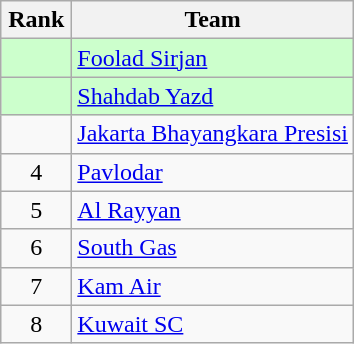<table class="wikitable" style="text-align:center;">
<tr>
<th width=40>Rank</th>
<th>Team</th>
</tr>
<tr bgcolor=#ccffcc>
<td></td>
<td style="text-align:left;"> <a href='#'>Foolad Sirjan</a></td>
</tr>
<tr bgcolor=#ccffcc>
<td></td>
<td style="text-align:left;"> <a href='#'>Shahdab Yazd</a></td>
</tr>
<tr>
<td></td>
<td style="text-align:left;"> <a href='#'>Jakarta Bhayangkara Presisi</a></td>
</tr>
<tr>
<td>4</td>
<td style="text-align:left;"> <a href='#'>Pavlodar</a></td>
</tr>
<tr>
<td>5</td>
<td style="text-align:left;"> <a href='#'>Al Rayyan</a></td>
</tr>
<tr>
<td>6</td>
<td style="text-align:left;"> <a href='#'>South Gas</a></td>
</tr>
<tr>
<td>7</td>
<td style="text-align:left;"> <a href='#'>Kam Air</a></td>
</tr>
<tr>
<td>8</td>
<td style="text-align:left;"> <a href='#'>Kuwait SC</a></td>
</tr>
</table>
